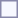<table style="border:1px solid #8888aa; background:#f7f8ff; padding:5px; font-size:95%; margin:0 12px 12px 0;">
</table>
